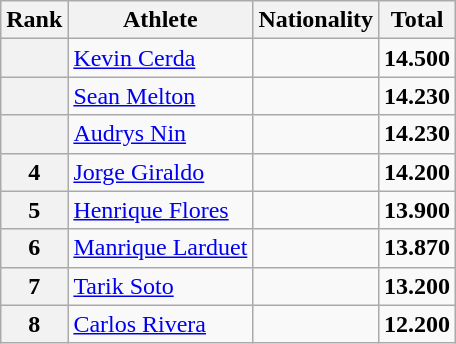<table class="wikitable sortable" style="text-align:left">
<tr>
<th scope=col>Rank</th>
<th scope=col>Athlete</th>
<th scope=col>Nationality</th>
<th scope=col>Total</th>
</tr>
<tr>
<th scope=row></th>
<td align=left><a href='#'>Kevin Cerda</a></td>
<td></td>
<td><strong>14.500</strong></td>
</tr>
<tr>
<th scope=row></th>
<td align=left><a href='#'>Sean Melton</a></td>
<td></td>
<td><strong>14.230</strong></td>
</tr>
<tr>
<th scope=row></th>
<td align=left><a href='#'>Audrys Nin</a></td>
<td></td>
<td><strong>14.230</strong></td>
</tr>
<tr>
<th scope=row>4</th>
<td align=left><a href='#'>Jorge Giraldo</a></td>
<td></td>
<td><strong>14.200</strong></td>
</tr>
<tr>
<th scope=row>5</th>
<td align=left><a href='#'>Henrique Flores</a></td>
<td></td>
<td><strong>13.900</strong></td>
</tr>
<tr>
<th scope=row>6</th>
<td align=left><a href='#'>Manrique Larduet</a></td>
<td></td>
<td><strong>13.870</strong></td>
</tr>
<tr>
<th scope=row>7</th>
<td align=left><a href='#'>Tarik Soto</a></td>
<td></td>
<td><strong>13.200</strong></td>
</tr>
<tr>
<th scope=row>8</th>
<td align=left><a href='#'>Carlos Rivera</a></td>
<td></td>
<td><strong>12.200</strong></td>
</tr>
</table>
